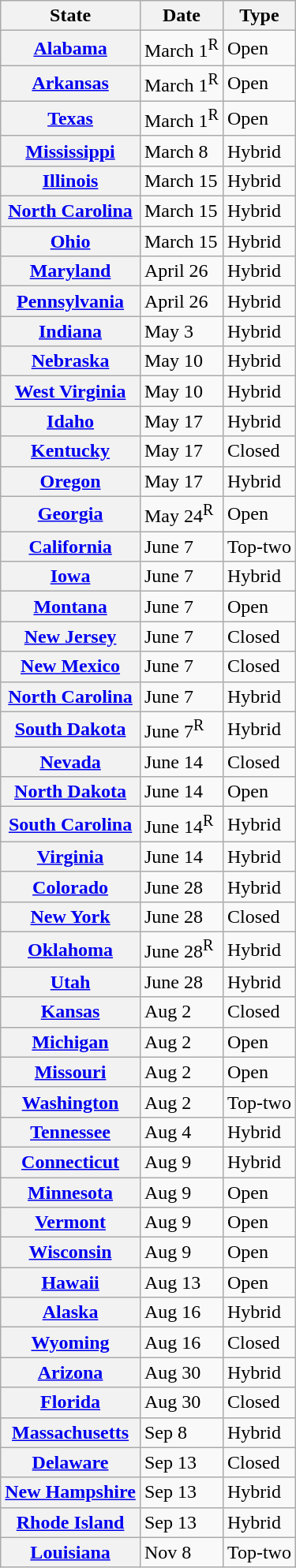<table class="wikitable sortable mw-collapsible mw-collapsed">
<tr>
<th>State</th>
<th>Date</th>
<th>Type</th>
</tr>
<tr>
<th><a href='#'>Alabama</a></th>
<td>March 1<sup>R</sup></td>
<td>Open</td>
</tr>
<tr>
<th><a href='#'>Arkansas</a></th>
<td>March 1<sup>R</sup></td>
<td>Open</td>
</tr>
<tr>
<th><a href='#'>Texas</a></th>
<td>March 1<sup>R</sup></td>
<td>Open</td>
</tr>
<tr>
<th><a href='#'>Mississippi</a></th>
<td>March 8</td>
<td>Hybrid</td>
</tr>
<tr>
<th><a href='#'>Illinois</a></th>
<td>March 15</td>
<td>Hybrid</td>
</tr>
<tr>
<th><a href='#'>North Carolina</a></th>
<td>March 15</td>
<td>Hybrid</td>
</tr>
<tr>
<th><a href='#'>Ohio</a></th>
<td>March 15</td>
<td>Hybrid</td>
</tr>
<tr>
<th><a href='#'>Maryland</a></th>
<td>April 26</td>
<td>Hybrid</td>
</tr>
<tr>
<th><a href='#'>Pennsylvania</a></th>
<td>April 26</td>
<td>Hybrid</td>
</tr>
<tr>
<th><a href='#'>Indiana</a></th>
<td>May 3</td>
<td>Hybrid</td>
</tr>
<tr>
<th><a href='#'>Nebraska</a></th>
<td>May 10</td>
<td>Hybrid</td>
</tr>
<tr>
<th><a href='#'>West Virginia</a></th>
<td>May 10</td>
<td>Hybrid</td>
</tr>
<tr>
<th><a href='#'>Idaho</a></th>
<td>May 17</td>
<td>Hybrid</td>
</tr>
<tr>
<th><a href='#'>Kentucky</a></th>
<td>May 17</td>
<td>Closed</td>
</tr>
<tr>
<th><a href='#'>Oregon</a></th>
<td>May 17</td>
<td>Hybrid</td>
</tr>
<tr>
<th><a href='#'>Georgia</a></th>
<td>May 24<sup>R</sup></td>
<td>Open</td>
</tr>
<tr>
<th><a href='#'>California</a></th>
<td>June 7</td>
<td>Top-two</td>
</tr>
<tr>
<th><a href='#'>Iowa</a></th>
<td>June 7</td>
<td>Hybrid</td>
</tr>
<tr>
<th><a href='#'>Montana</a></th>
<td>June 7</td>
<td>Open</td>
</tr>
<tr>
<th><a href='#'>New Jersey</a></th>
<td>June 7</td>
<td>Closed</td>
</tr>
<tr>
<th><a href='#'>New Mexico</a></th>
<td>June 7</td>
<td>Closed</td>
</tr>
<tr>
<th><a href='#'>North Carolina</a></th>
<td>June 7</td>
<td>Hybrid</td>
</tr>
<tr>
<th><a href='#'>South Dakota</a></th>
<td>June 7<sup>R</sup></td>
<td>Hybrid</td>
</tr>
<tr>
<th><a href='#'>Nevada</a></th>
<td>June 14</td>
<td>Closed</td>
</tr>
<tr>
<th><a href='#'>North Dakota</a></th>
<td>June 14</td>
<td>Open</td>
</tr>
<tr>
<th><a href='#'>South Carolina</a></th>
<td>June 14<sup>R</sup></td>
<td>Hybrid</td>
</tr>
<tr>
<th><a href='#'>Virginia</a></th>
<td>June 14</td>
<td>Hybrid</td>
</tr>
<tr>
<th><a href='#'>Colorado</a></th>
<td>June 28</td>
<td>Hybrid</td>
</tr>
<tr>
<th><a href='#'>New York</a></th>
<td>June 28</td>
<td>Closed</td>
</tr>
<tr>
<th><a href='#'>Oklahoma</a></th>
<td>June 28<sup>R</sup></td>
<td>Hybrid</td>
</tr>
<tr>
<th><a href='#'>Utah</a></th>
<td>June 28</td>
<td>Hybrid</td>
</tr>
<tr>
<th><a href='#'>Kansas</a></th>
<td>Aug 2</td>
<td>Closed</td>
</tr>
<tr>
<th><a href='#'>Michigan</a></th>
<td>Aug 2</td>
<td>Open</td>
</tr>
<tr>
<th><a href='#'>Missouri</a></th>
<td>Aug 2</td>
<td>Open</td>
</tr>
<tr>
<th><a href='#'>Washington</a></th>
<td>Aug 2</td>
<td>Top-two</td>
</tr>
<tr>
<th><a href='#'>Tennessee</a></th>
<td>Aug 4</td>
<td>Hybrid</td>
</tr>
<tr>
<th><a href='#'>Connecticut</a></th>
<td>Aug 9</td>
<td>Hybrid</td>
</tr>
<tr>
<th><a href='#'>Minnesota</a></th>
<td>Aug 9</td>
<td>Open</td>
</tr>
<tr>
<th><a href='#'>Vermont</a></th>
<td>Aug 9</td>
<td>Open</td>
</tr>
<tr>
<th><a href='#'>Wisconsin</a></th>
<td>Aug 9</td>
<td>Open</td>
</tr>
<tr>
<th><a href='#'>Hawaii</a></th>
<td>Aug 13</td>
<td>Open</td>
</tr>
<tr>
<th><a href='#'>Alaska</a></th>
<td>Aug 16</td>
<td>Hybrid</td>
</tr>
<tr>
<th><a href='#'>Wyoming</a></th>
<td>Aug 16</td>
<td>Closed</td>
</tr>
<tr>
<th><a href='#'>Arizona</a></th>
<td>Aug 30</td>
<td>Hybrid</td>
</tr>
<tr>
<th><a href='#'>Florida</a></th>
<td>Aug 30</td>
<td>Closed</td>
</tr>
<tr>
<th><a href='#'>Massachusetts</a></th>
<td>Sep 8</td>
<td>Hybrid</td>
</tr>
<tr>
<th><a href='#'>Delaware</a></th>
<td>Sep 13</td>
<td>Closed</td>
</tr>
<tr>
<th><a href='#'>New Hampshire</a></th>
<td>Sep 13</td>
<td>Hybrid</td>
</tr>
<tr>
<th><a href='#'>Rhode Island</a></th>
<td>Sep 13</td>
<td>Hybrid</td>
</tr>
<tr>
<th><a href='#'>Louisiana</a></th>
<td>Nov 8</td>
<td>Top-two</td>
</tr>
</table>
